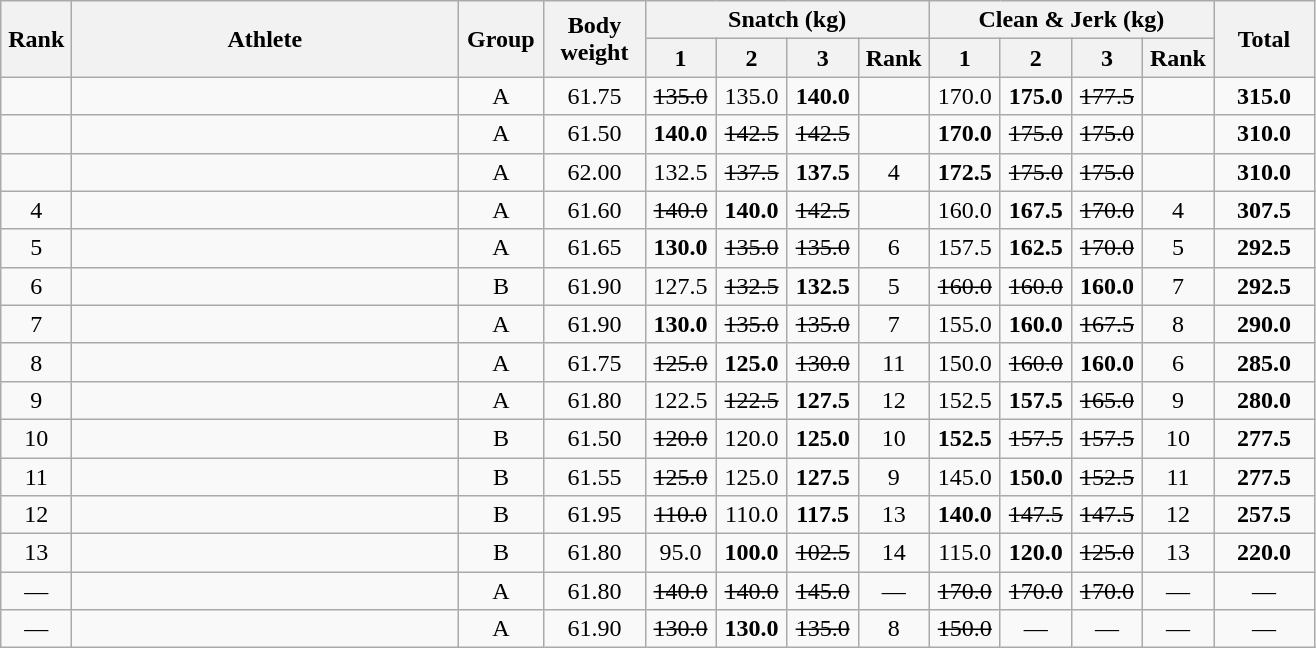<table class = "wikitable" style="text-align:center;">
<tr>
<th rowspan=2 width=40>Rank</th>
<th rowspan=2 width=250>Athlete</th>
<th rowspan=2 width=50>Group</th>
<th rowspan=2 width=60>Body weight</th>
<th colspan=4>Snatch (kg)</th>
<th colspan=4>Clean & Jerk (kg)</th>
<th rowspan=2 width=60>Total</th>
</tr>
<tr>
<th width=40>1</th>
<th width=40>2</th>
<th width=40>3</th>
<th width=40>Rank</th>
<th width=40>1</th>
<th width=40>2</th>
<th width=40>3</th>
<th width=40>Rank</th>
</tr>
<tr>
<td></td>
<td align=left></td>
<td>A</td>
<td>61.75</td>
<td><s>135.0 </s></td>
<td>135.0</td>
<td><strong>140.0</strong></td>
<td></td>
<td>170.0</td>
<td><strong>175.0</strong></td>
<td><s>177.5 </s></td>
<td></td>
<td><strong>315.0</strong></td>
</tr>
<tr>
<td></td>
<td align=left></td>
<td>A</td>
<td>61.50</td>
<td><strong>140.0</strong></td>
<td><s>142.5 </s></td>
<td><s>142.5 </s></td>
<td></td>
<td><strong>170.0</strong></td>
<td><s>175.0 </s></td>
<td><s>175.0 </s></td>
<td></td>
<td><strong>310.0</strong></td>
</tr>
<tr>
<td></td>
<td align=left></td>
<td>A</td>
<td>62.00</td>
<td>132.5</td>
<td><s>137.5 </s></td>
<td><strong>137.5</strong></td>
<td>4</td>
<td><strong>172.5</strong></td>
<td><s>175.0 </s></td>
<td><s>175.0 </s></td>
<td></td>
<td><strong>310.0</strong></td>
</tr>
<tr>
<td>4</td>
<td align=left></td>
<td>A</td>
<td>61.60</td>
<td><s>140.0 </s></td>
<td><strong>140.0</strong></td>
<td><s>142.5 </s></td>
<td></td>
<td>160.0</td>
<td><strong>167.5</strong></td>
<td><s>170.0 </s></td>
<td>4</td>
<td><strong>307.5</strong></td>
</tr>
<tr>
<td>5</td>
<td align=left></td>
<td>A</td>
<td>61.65</td>
<td><strong>130.0</strong></td>
<td><s>135.0 </s></td>
<td><s>135.0 </s></td>
<td>6</td>
<td>157.5</td>
<td><strong>162.5</strong></td>
<td><s>170.0 </s></td>
<td>5</td>
<td><strong>292.5</strong></td>
</tr>
<tr>
<td>6</td>
<td align=left></td>
<td>B</td>
<td>61.90</td>
<td>127.5</td>
<td><s>132.5 </s></td>
<td><strong>132.5</strong></td>
<td>5</td>
<td><s>160.0 </s></td>
<td><s>160.0 </s></td>
<td><strong>160.0</strong></td>
<td>7</td>
<td><strong>292.5</strong></td>
</tr>
<tr>
<td>7</td>
<td align=left></td>
<td>A</td>
<td>61.90</td>
<td><strong>130.0</strong></td>
<td><s>135.0 </s></td>
<td><s>135.0 </s></td>
<td>7</td>
<td>155.0</td>
<td><strong>160.0</strong></td>
<td><s>167.5 </s></td>
<td>8</td>
<td><strong>290.0</strong></td>
</tr>
<tr>
<td>8</td>
<td align=left></td>
<td>A</td>
<td>61.75</td>
<td><s>125.0 </s></td>
<td><strong>125.0</strong></td>
<td><s>130.0 </s></td>
<td>11</td>
<td>150.0</td>
<td><s>160.0 </s></td>
<td><strong>160.0</strong></td>
<td>6</td>
<td><strong>285.0</strong></td>
</tr>
<tr>
<td>9</td>
<td align=left></td>
<td>A</td>
<td>61.80</td>
<td>122.5</td>
<td><s>122.5 </s></td>
<td><strong>127.5</strong></td>
<td>12</td>
<td>152.5</td>
<td><strong>157.5</strong></td>
<td><s>165.0 </s></td>
<td>9</td>
<td><strong>280.0</strong></td>
</tr>
<tr>
<td>10</td>
<td align=left></td>
<td>B</td>
<td>61.50</td>
<td><s>120.0 </s></td>
<td>120.0</td>
<td><strong>125.0</strong></td>
<td>10</td>
<td><strong>152.5</strong></td>
<td><s>157.5 </s></td>
<td><s>157.5 </s></td>
<td>10</td>
<td><strong>277.5</strong></td>
</tr>
<tr>
<td>11</td>
<td align=left></td>
<td>B</td>
<td>61.55</td>
<td><s>125.0 </s></td>
<td>125.0</td>
<td><strong>127.5</strong></td>
<td>9</td>
<td>145.0</td>
<td><strong>150.0</strong></td>
<td><s>152.5 </s></td>
<td>11</td>
<td><strong>277.5</strong></td>
</tr>
<tr>
<td>12</td>
<td align=left></td>
<td>B</td>
<td>61.95</td>
<td><s>110.0 </s></td>
<td>110.0</td>
<td><strong>117.5</strong></td>
<td>13</td>
<td><strong>140.0</strong></td>
<td><s>147.5 </s></td>
<td><s>147.5 </s></td>
<td>12</td>
<td><strong>257.5</strong></td>
</tr>
<tr>
<td>13</td>
<td align=left></td>
<td>B</td>
<td>61.80</td>
<td>95.0</td>
<td><strong>100.0</strong></td>
<td><s>102.5 </s></td>
<td>14</td>
<td>115.0</td>
<td><strong>120.0</strong></td>
<td><s>125.0 </s></td>
<td>13</td>
<td><strong>220.0</strong></td>
</tr>
<tr>
<td>—</td>
<td align=left></td>
<td>A</td>
<td>61.80</td>
<td><s>140.0 </s></td>
<td><s>140.0 </s></td>
<td><s>145.0 </s></td>
<td>—</td>
<td><s>170.0 </s></td>
<td><s>170.0 </s></td>
<td><s>170.0 </s></td>
<td>—</td>
<td>—</td>
</tr>
<tr>
<td>—</td>
<td align=left></td>
<td>A</td>
<td>61.90</td>
<td><s>130.0 </s></td>
<td><strong>130.0</strong></td>
<td><s>135.0 </s></td>
<td>8</td>
<td><s>150.0 </s></td>
<td>—</td>
<td>—</td>
<td>—</td>
<td>—</td>
</tr>
</table>
